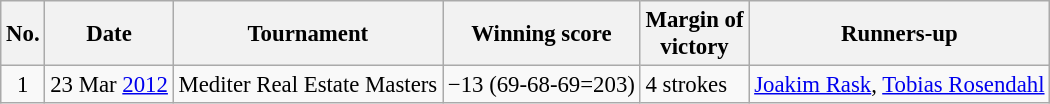<table class="wikitable" style="font-size:95%;">
<tr>
<th>No.</th>
<th>Date</th>
<th>Tournament</th>
<th>Winning score</th>
<th>Margin of<br>victory</th>
<th>Runners-up</th>
</tr>
<tr>
<td align=center>1</td>
<td>23 Mar <a href='#'>2012</a></td>
<td>Mediter Real Estate Masters</td>
<td>−13 (69-68-69=203)</td>
<td>4 strokes</td>
<td> <a href='#'>Joakim Rask</a>,  <a href='#'>Tobias Rosendahl</a></td>
</tr>
</table>
